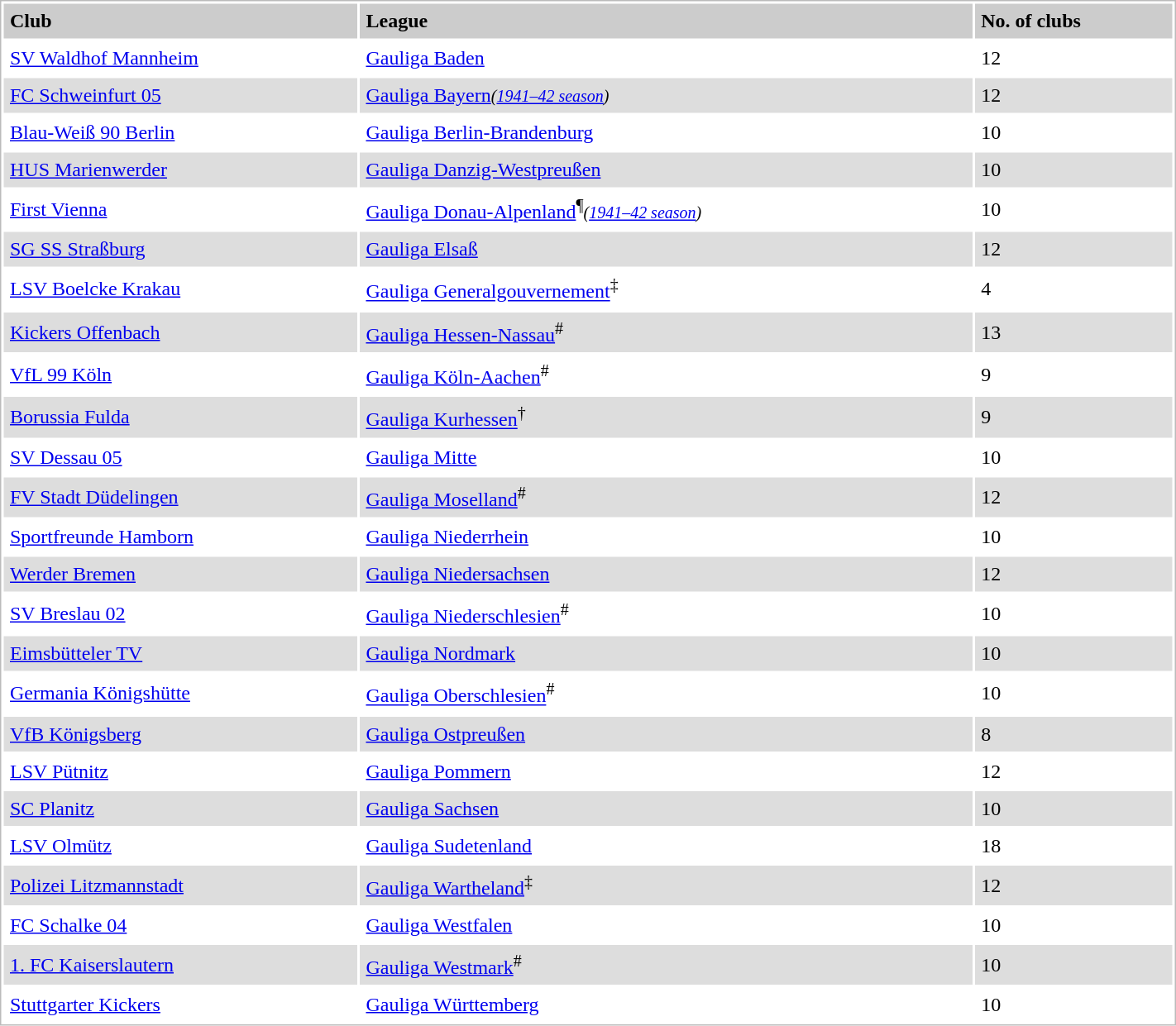<table style="border:1px solid #bbb;background:#fff;" cellpadding="5" cellspacing="2" width="75%">
<tr style="background:#ccc;font-weight:bold">
<td>Club</td>
<td>League</td>
<td>No. of clubs</td>
</tr>
<tr>
<td><a href='#'>SV Waldhof Mannheim</a></td>
<td><a href='#'>Gauliga Baden</a></td>
<td>12</td>
</tr>
<tr style="background:#ddd">
<td><a href='#'>FC Schweinfurt 05</a></td>
<td><a href='#'>Gauliga Bayern</a><small><em>(<a href='#'>1941–42 season</a>)</em></small></td>
<td>12</td>
</tr>
<tr>
<td><a href='#'>Blau-Weiß 90 Berlin</a></td>
<td><a href='#'>Gauliga Berlin-Brandenburg</a></td>
<td>10</td>
</tr>
<tr style="background:#ddd">
<td><a href='#'>HUS Marienwerder</a></td>
<td><a href='#'>Gauliga Danzig-Westpreußen</a></td>
<td>10</td>
</tr>
<tr>
<td><a href='#'>First Vienna</a></td>
<td><a href='#'>Gauliga Donau-Alpenland</a><sup>¶</sup><small><em>(<a href='#'>1941–42 season</a>)</em></small></td>
<td>10</td>
</tr>
<tr style="background:#ddd">
<td><a href='#'>SG SS Straßburg</a></td>
<td><a href='#'>Gauliga Elsaß</a></td>
<td>12</td>
</tr>
<tr>
<td><a href='#'>LSV Boelcke Krakau</a></td>
<td><a href='#'>Gauliga Generalgouvernement</a><sup>‡</sup></td>
<td>4</td>
</tr>
<tr style="background:#ddd">
<td><a href='#'>Kickers Offenbach</a></td>
<td><a href='#'>Gauliga Hessen-Nassau</a><sup>#</sup></td>
<td>13</td>
</tr>
<tr>
<td><a href='#'>VfL 99 Köln</a></td>
<td><a href='#'>Gauliga Köln-Aachen</a><sup>#</sup></td>
<td>9</td>
</tr>
<tr style="background:#ddd">
<td><a href='#'>Borussia Fulda</a></td>
<td><a href='#'>Gauliga Kurhessen</a><sup>†</sup></td>
<td>9</td>
</tr>
<tr>
<td><a href='#'>SV Dessau 05</a></td>
<td><a href='#'>Gauliga Mitte</a></td>
<td>10</td>
</tr>
<tr style="background:#ddd">
<td><a href='#'>FV Stadt Düdelingen</a></td>
<td><a href='#'>Gauliga Moselland</a><sup>#</sup></td>
<td>12</td>
</tr>
<tr>
<td><a href='#'>Sportfreunde Hamborn</a></td>
<td><a href='#'>Gauliga Niederrhein</a></td>
<td>10</td>
</tr>
<tr style="background:#ddd">
<td><a href='#'>Werder Bremen</a></td>
<td><a href='#'>Gauliga Niedersachsen</a></td>
<td>12</td>
</tr>
<tr>
<td><a href='#'>SV Breslau 02</a></td>
<td><a href='#'>Gauliga Niederschlesien</a><sup>#</sup></td>
<td>10</td>
</tr>
<tr style="background:#ddd">
<td><a href='#'>Eimsbütteler TV</a></td>
<td><a href='#'>Gauliga Nordmark</a></td>
<td>10</td>
</tr>
<tr>
<td><a href='#'>Germania Königshütte</a></td>
<td><a href='#'>Gauliga Oberschlesien</a><sup>#</sup></td>
<td>10</td>
</tr>
<tr style="background:#ddd">
<td><a href='#'>VfB Königsberg</a></td>
<td><a href='#'>Gauliga Ostpreußen</a></td>
<td>8</td>
</tr>
<tr>
<td><a href='#'>LSV Pütnitz</a></td>
<td><a href='#'>Gauliga Pommern</a></td>
<td>12</td>
</tr>
<tr style="background:#ddd">
<td><a href='#'>SC Planitz</a></td>
<td><a href='#'>Gauliga Sachsen</a></td>
<td>10</td>
</tr>
<tr>
<td><a href='#'>LSV Olmütz</a></td>
<td><a href='#'>Gauliga Sudetenland</a></td>
<td>18</td>
</tr>
<tr style="background:#ddd">
<td><a href='#'>Polizei Litzmannstadt</a></td>
<td><a href='#'>Gauliga Wartheland</a><sup>‡</sup></td>
<td>12</td>
</tr>
<tr>
<td><a href='#'>FC Schalke 04</a></td>
<td><a href='#'>Gauliga Westfalen</a></td>
<td>10</td>
</tr>
<tr style="background:#ddd">
<td><a href='#'>1. FC Kaiserslautern</a></td>
<td><a href='#'>Gauliga Westmark</a><sup>#</sup></td>
<td>10</td>
</tr>
<tr>
<td><a href='#'>Stuttgarter Kickers</a></td>
<td><a href='#'>Gauliga Württemberg</a></td>
<td>10</td>
</tr>
</table>
